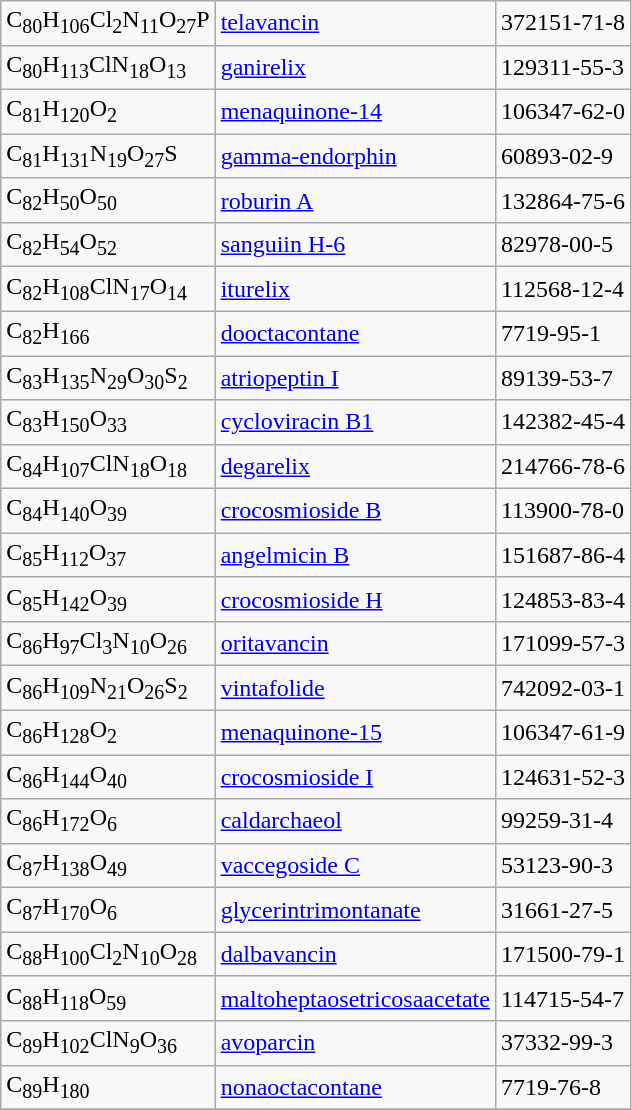<table class="wikitable">
<tr>
<td>C<sub>80</sub>H<sub>106</sub>Cl<sub>2</sub>N<sub>11</sub>O<sub>27</sub>P</td>
<td><a href='#'>telavancin</a></td>
<td>372151-71-8</td>
</tr>
<tr>
<td>C<sub>80</sub>H<sub>113</sub>ClN<sub>18</sub>O<sub>13</sub></td>
<td><a href='#'>ganirelix</a></td>
<td>129311-55-3</td>
</tr>
<tr>
<td>C<sub>81</sub>H<sub>120</sub>O<sub>2</sub></td>
<td><a href='#'>menaquinone-14</a></td>
<td>106347-62-0</td>
</tr>
<tr>
<td>C<sub>81</sub>H<sub>131</sub>N<sub>19</sub>O<sub>27</sub>S</td>
<td><a href='#'>gamma-endorphin</a></td>
<td>60893-02-9</td>
</tr>
<tr>
<td>C<sub>82</sub>H<sub>50</sub>O<sub>50</sub></td>
<td><a href='#'>roburin A</a></td>
<td>132864-75-6</td>
</tr>
<tr>
<td>C<sub>82</sub>H<sub>54</sub>O<sub>52</sub></td>
<td><a href='#'>sanguiin H-6</a></td>
<td>82978-00-5</td>
</tr>
<tr>
<td>C<sub>82</sub>H<sub>108</sub>ClN<sub>17</sub>O<sub>14</sub></td>
<td><a href='#'>iturelix</a></td>
<td>112568-12-4</td>
</tr>
<tr>
<td>C<sub>82</sub>H<sub>166</sub></td>
<td><a href='#'>dooctacontane</a></td>
<td>7719-95-1</td>
</tr>
<tr>
<td>C<sub>83</sub>H<sub>135</sub>N<sub>29</sub>O<sub>30</sub>S<sub>2</sub></td>
<td><a href='#'>atriopeptin I</a></td>
<td>89139-53-7</td>
</tr>
<tr>
<td>C<sub>83</sub>H<sub>150</sub>O<sub>33</sub></td>
<td><a href='#'>cycloviracin B1</a></td>
<td>142382-45-4</td>
</tr>
<tr>
<td>C<sub>84</sub>H<sub>107</sub>ClN<sub>18</sub>O<sub>18</sub></td>
<td><a href='#'>degarelix</a></td>
<td>214766-78-6</td>
</tr>
<tr>
<td>C<sub>84</sub>H<sub>140</sub>O<sub>39</sub></td>
<td><a href='#'>crocosmioside B</a></td>
<td>113900-78-0</td>
</tr>
<tr>
<td>C<sub>85</sub>H<sub>112</sub>O<sub>37</sub></td>
<td><a href='#'>angelmicin B</a></td>
<td>151687-86-4</td>
</tr>
<tr>
<td>C<sub>85</sub>H<sub>142</sub>O<sub>39</sub></td>
<td><a href='#'>crocosmioside H</a></td>
<td>124853-83-4</td>
</tr>
<tr>
<td>C<sub>86</sub>H<sub>97</sub>Cl<sub>3</sub>N<sub>10</sub>O<sub>26</sub></td>
<td><a href='#'>oritavancin</a></td>
<td>171099-57-3</td>
</tr>
<tr>
<td>C<sub>86</sub>H<sub>109</sub>N<sub>21</sub>O<sub>26</sub>S<sub>2</sub></td>
<td><a href='#'>vintafolide</a></td>
<td>742092-03-1</td>
</tr>
<tr>
<td>C<sub>86</sub>H<sub>128</sub>O<sub>2</sub></td>
<td><a href='#'>menaquinone-15</a></td>
<td>106347-61-9</td>
</tr>
<tr>
<td>C<sub>86</sub>H<sub>144</sub>O<sub>40</sub></td>
<td><a href='#'>crocosmioside I</a></td>
<td>124631-52-3</td>
</tr>
<tr>
<td>C<sub>86</sub>H<sub>172</sub>O<sub>6</sub></td>
<td><a href='#'>caldarchaeol</a></td>
<td>99259-31-4</td>
</tr>
<tr>
<td>C<sub>87</sub>H<sub>138</sub>O<sub>49</sub></td>
<td><a href='#'>vaccegoside C</a></td>
<td>53123-90-3</td>
</tr>
<tr>
<td>C<sub>87</sub>H<sub>170</sub>O<sub>6</sub></td>
<td><a href='#'>glycerintrimontanate</a></td>
<td>31661-27-5</td>
</tr>
<tr>
<td>C<sub>88</sub>H<sub>100</sub>Cl<sub>2</sub>N<sub>10</sub>O<sub>28</sub></td>
<td><a href='#'>dalbavancin</a></td>
<td>171500-79-1</td>
</tr>
<tr>
<td>C<sub>88</sub>H<sub>118</sub>O<sub>59</sub></td>
<td><a href='#'>maltoheptaosetricosaacetate</a></td>
<td>114715-54-7</td>
</tr>
<tr>
<td>C<sub>89</sub>H<sub>102</sub>ClN<sub>9</sub>O<sub>36</sub></td>
<td><a href='#'>avoparcin</a></td>
<td>37332-99-3</td>
</tr>
<tr>
<td>C<sub>89</sub>H<sub>180</sub></td>
<td><a href='#'>nonaoctacontane</a></td>
<td>7719-76-8</td>
</tr>
<tr>
</tr>
</table>
